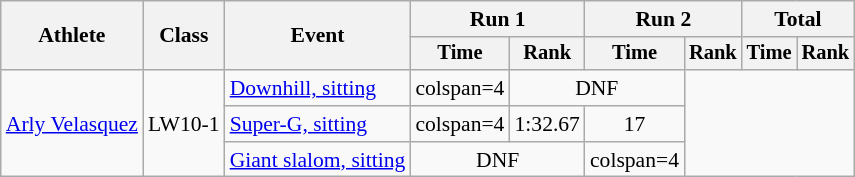<table class=wikitable style="font-size:90%">
<tr>
<th rowspan=2>Athlete</th>
<th rowspan=2>Class</th>
<th rowspan=2>Event</th>
<th colspan=2>Run 1</th>
<th colspan=2>Run 2</th>
<th colspan=2>Total</th>
</tr>
<tr style="font-size:95%">
<th>Time</th>
<th>Rank</th>
<th>Time</th>
<th>Rank</th>
<th>Time</th>
<th>Rank</th>
</tr>
<tr>
<td rowspan=4><a href='#'>Arly Velasquez</a></td>
<td rowspan=4>LW10-1</td>
<td><a href='#'>Downhill, sitting</a></td>
<td>colspan=4 </td>
<td colspan=2 align="center">DNF</td>
</tr>
<tr>
<td><a href='#'>Super-G, sitting</a></td>
<td>colspan=4 </td>
<td align=center>1:32.67</td>
<td align=center>17</td>
</tr>
<tr>
<td><a href='#'>Giant slalom, sitting</a></td>
<td colspan=2 align="center">DNF</td>
<td>colspan=4 </td>
</tr>
</table>
